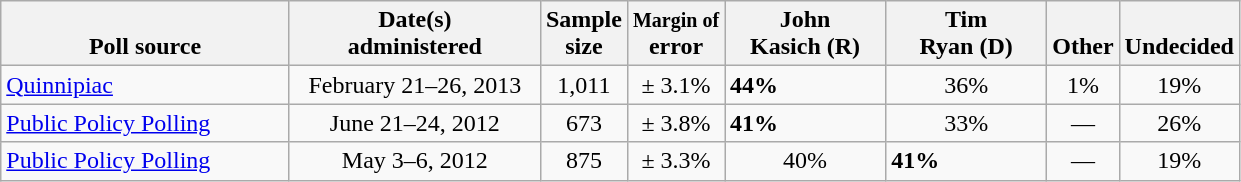<table class="wikitable">
<tr valign= bottom>
<th style="width:185px;">Poll source</th>
<th style="width:160px;">Date(s)<br>administered</th>
<th class=small>Sample<br>size</th>
<th><small>Margin of</small><br>error</th>
<th style="width:100px;">John<br>Kasich (R)</th>
<th style="width:100px;">Tim<br>Ryan (D)</th>
<th>Other</th>
<th>Undecided</th>
</tr>
<tr>
<td><a href='#'>Quinnipiac</a></td>
<td align=center>February 21–26, 2013</td>
<td align=center>1,011</td>
<td align=center>± 3.1%</td>
<td><strong>44%</strong></td>
<td align=center>36%</td>
<td align=center>1%</td>
<td align=center>19%</td>
</tr>
<tr>
<td><a href='#'>Public Policy Polling</a></td>
<td align=center>June 21–24, 2012</td>
<td align=center>673</td>
<td align=center>± 3.8%</td>
<td><strong>41%</strong></td>
<td align=center>33%</td>
<td align=center>—</td>
<td align=center>26%</td>
</tr>
<tr>
<td><a href='#'>Public Policy Polling</a></td>
<td align=center>May 3–6, 2012</td>
<td align=center>875</td>
<td align=center>± 3.3%</td>
<td align=center>40%</td>
<td><strong>41%</strong></td>
<td align=center>—</td>
<td align=center>19%</td>
</tr>
</table>
